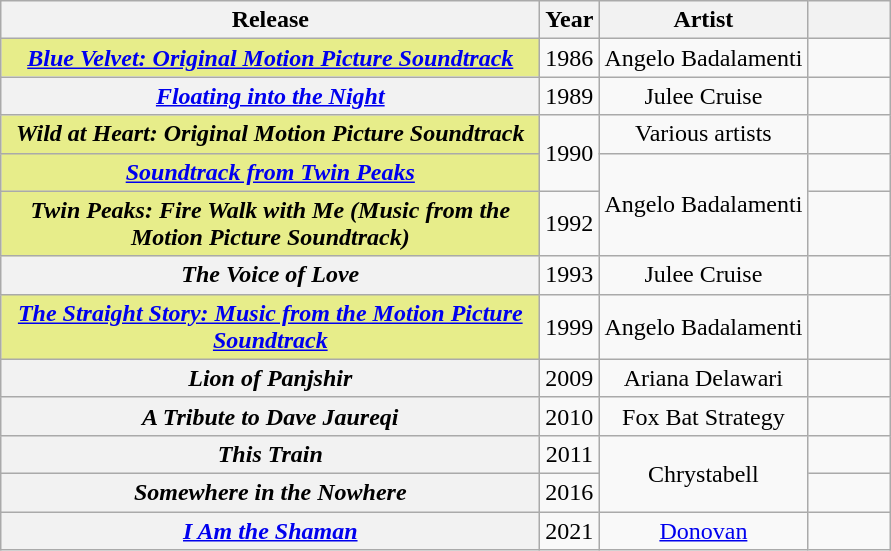<table class="wikitable plainrowheaders" style="text-align:center">
<tr>
<th scope="col" style="width:22em">Release</th>
<th scope="col">Year</th>
<th scope="col">Artist</th>
<th scope="col" style="width:3em"></th>
</tr>
<tr>
<th scope="row" style="background-color:#E7ED8A"><em><a href='#'>Blue Velvet: Original Motion Picture Soundtrack</a></em></th>
<td>1986</td>
<td>Angelo Badalamenti</td>
<td></td>
</tr>
<tr>
<th scope="row"><em><a href='#'>Floating into the Night</a></em></th>
<td>1989</td>
<td>Julee Cruise</td>
<td></td>
</tr>
<tr>
<th scope="row" style="background-color:#E7ED8A"><em>Wild at Heart: Original Motion Picture Soundtrack</em></th>
<td rowspan="2">1990</td>
<td>Various artists</td>
<td></td>
</tr>
<tr>
<th scope="row" style="background-color:#E7ED8A"><em><a href='#'>Soundtrack from Twin Peaks</a></em></th>
<td rowspan="2">Angelo Badalamenti</td>
<td></td>
</tr>
<tr>
<th scope="row" style="background-color:#E7ED8A"><em>Twin Peaks: Fire Walk with Me (Music from the Motion Picture Soundtrack)</em></th>
<td>1992</td>
<td></td>
</tr>
<tr>
<th scope="row"><em>The Voice of Love</em></th>
<td>1993</td>
<td>Julee Cruise</td>
<td></td>
</tr>
<tr>
<th scope="row" style="background-color:#E7ED8A"><em><a href='#'>The Straight Story: Music from the Motion Picture Soundtrack</a></em></th>
<td>1999</td>
<td>Angelo Badalamenti</td>
<td></td>
</tr>
<tr>
<th scope="row"><em>Lion of Panjshir</em></th>
<td>2009</td>
<td>Ariana Delawari</td>
<td></td>
</tr>
<tr>
<th scope="row"><em>A Tribute to Dave Jaureqi</em></th>
<td>2010</td>
<td>Fox Bat Strategy</td>
<td></td>
</tr>
<tr>
<th scope="row"><em>This Train</em></th>
<td>2011</td>
<td rowspan="2">Chrystabell</td>
<td></td>
</tr>
<tr>
<th scope="row"><em>Somewhere in the Nowhere</em></th>
<td>2016</td>
<td></td>
</tr>
<tr>
<th scope="row"><em><a href='#'>I Am the Shaman</a></em></th>
<td>2021</td>
<td><a href='#'>Donovan</a></td>
<td></td>
</tr>
</table>
